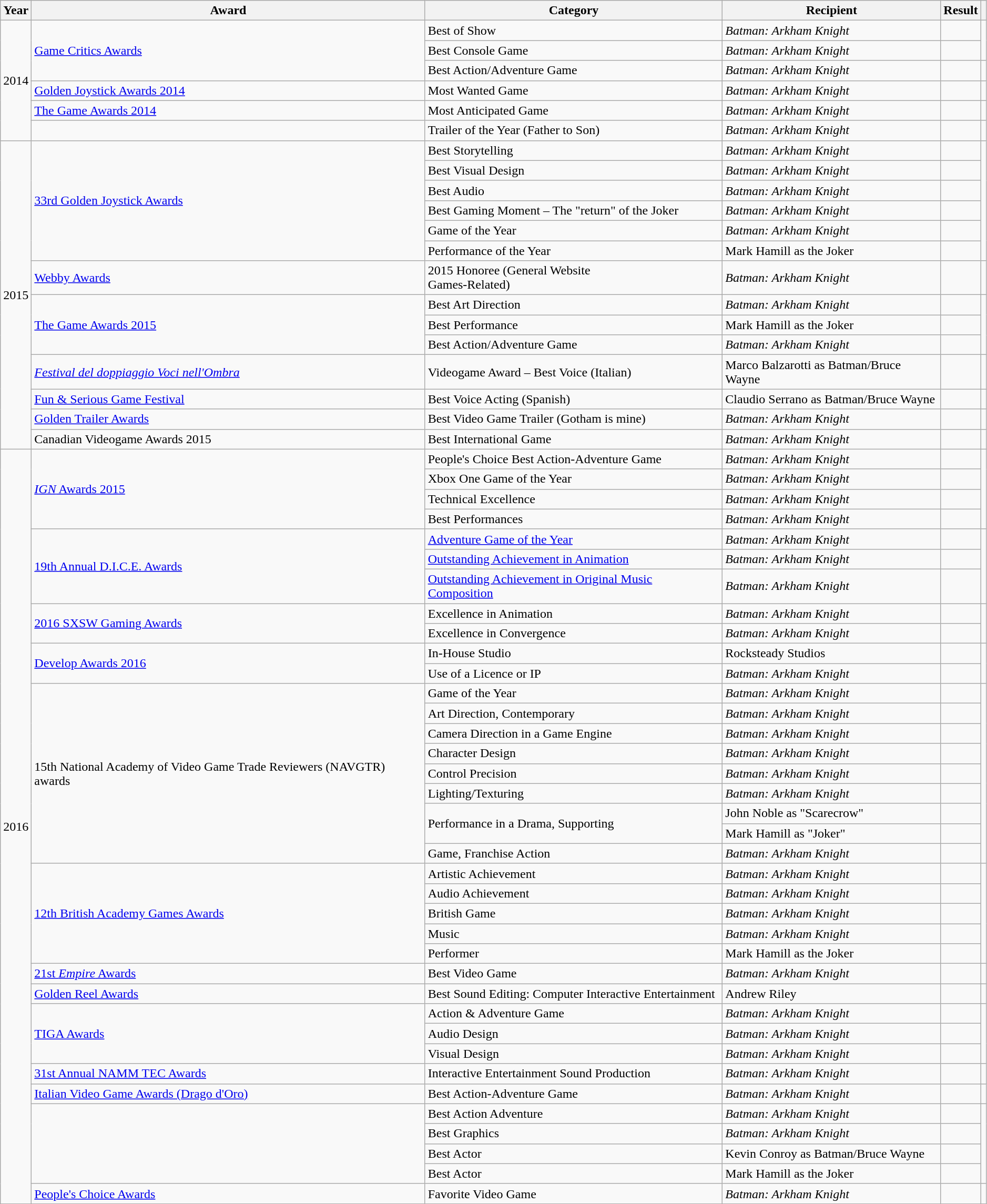<table class="wikitable sortable mw-collapsible mw-collapsed" style="width:99%;">
<tr>
<th>Year</th>
<th>Award</th>
<th>Category</th>
<th>Recipient</th>
<th>Result</th>
<th class="unsortable"></th>
</tr>
<tr>
<td rowspan="6">2014</td>
<td rowspan="3"><a href='#'>Game Critics Awards</a></td>
<td>Best of Show</td>
<td><em>Batman: Arkham Knight</em></td>
<td></td>
<td rowspan="2"></td>
</tr>
<tr>
<td>Best Console Game</td>
<td><em>Batman: Arkham Knight</em></td>
<td></td>
</tr>
<tr>
<td>Best Action/Adventure Game</td>
<td><em>Batman: Arkham Knight</em></td>
<td></td>
<td></td>
</tr>
<tr>
<td><a href='#'>Golden Joystick Awards 2014</a></td>
<td>Most Wanted Game</td>
<td><em>Batman: Arkham Knight</em></td>
<td></td>
<td></td>
</tr>
<tr>
<td><a href='#'>The Game Awards 2014</a></td>
<td>Most Anticipated Game</td>
<td><em>Batman: Arkham Knight</em></td>
<td></td>
<td></td>
</tr>
<tr>
<td></td>
<td>Trailer of the Year (Father to Son)</td>
<td><em>Batman: Arkham Knight</em></td>
<td></td>
<td></td>
</tr>
<tr>
<td rowspan="14" style="text-align:center;">2015</td>
<td rowspan="6"><a href='#'>33rd Golden Joystick Awards</a></td>
<td>Best Storytelling</td>
<td><em>Batman: Arkham Knight</em></td>
<td></td>
<td rowspan="6" style="text-align:center;"></td>
</tr>
<tr>
<td>Best Visual Design</td>
<td><em>Batman: Arkham Knight</em></td>
<td></td>
</tr>
<tr>
<td>Best Audio</td>
<td><em>Batman: Arkham Knight</em></td>
<td></td>
</tr>
<tr>
<td>Best Gaming Moment – The "return" of the Joker</td>
<td><em>Batman: Arkham Knight</em></td>
<td></td>
</tr>
<tr>
<td>Game of the Year</td>
<td><em>Batman: Arkham Knight</em></td>
<td></td>
</tr>
<tr>
<td>Performance of the Year</td>
<td>Mark Hamill as the Joker</td>
<td></td>
</tr>
<tr>
<td><a href='#'>Webby Awards</a></td>
<td>2015 Honoree (General Website<br>Games-Related)</td>
<td><em>Batman: Arkham Knight</em></td>
<td></td>
<td></td>
</tr>
<tr>
<td rowspan="3"><a href='#'>The Game Awards 2015</a></td>
<td>Best Art Direction</td>
<td><em>Batman: Arkham Knight</em></td>
<td></td>
<td rowspan="3" style="text-align:center;"></td>
</tr>
<tr>
<td>Best Performance</td>
<td>Mark Hamill as the Joker</td>
<td></td>
</tr>
<tr>
<td>Best Action/Adventure Game</td>
<td><em>Batman: Arkham Knight</em></td>
<td></td>
</tr>
<tr>
<td><a href='#'><em>Festival del doppiaggio Voci nell'Ombra</em></a></td>
<td>Videogame Award – Best Voice (Italian)</td>
<td>Marco Balzarotti as Batman/Bruce Wayne</td>
<td></td>
<td></td>
</tr>
<tr>
<td><a href='#'>Fun & Serious Game Festival</a></td>
<td>Best Voice Acting (Spanish)</td>
<td>Claudio Serrano as Batman/Bruce Wayne</td>
<td></td>
<td></td>
</tr>
<tr>
<td><a href='#'>Golden Trailer Awards</a></td>
<td>Best Video Game Trailer (Gotham is mine)</td>
<td><em>Batman: Arkham Knight</em></td>
<td></td>
<td></td>
</tr>
<tr>
<td>Canadian Videogame Awards 2015</td>
<td>Best International Game</td>
<td><em>Batman: Arkham Knight</em></td>
<td></td>
<td></td>
</tr>
<tr>
<td rowspan="37">2016</td>
<td rowspan="4"><a href='#'><em>IGN</em> Awards 2015</a></td>
<td>People's Choice Best Action-Adventure Game</td>
<td><em>Batman: Arkham Knight</em></td>
<td></td>
<td rowspan="4"></td>
</tr>
<tr>
<td>Xbox One Game of the Year</td>
<td><em>Batman: Arkham Knight</em></td>
<td></td>
</tr>
<tr>
<td>Technical Excellence</td>
<td><em>Batman: Arkham Knight</em></td>
<td></td>
</tr>
<tr>
<td>Best Performances</td>
<td><em>Batman: Arkham Knight</em></td>
<td></td>
</tr>
<tr>
<td rowspan="3"><a href='#'>19th Annual D.I.C.E. Awards</a></td>
<td><a href='#'>Adventure Game of the Year</a></td>
<td><em>Batman: Arkham Knight</em></td>
<td></td>
<td rowspan="3" style="text-align:center;"></td>
</tr>
<tr>
<td><a href='#'>Outstanding Achievement in Animation</a></td>
<td><em>Batman: Arkham Knight</em></td>
<td></td>
</tr>
<tr>
<td><a href='#'>Outstanding Achievement in Original Music Composition</a></td>
<td><em>Batman: Arkham Knight</em></td>
<td></td>
</tr>
<tr>
<td rowspan="2"><a href='#'>2016 SXSW Gaming Awards</a></td>
<td>Excellence in Animation</td>
<td><em>Batman: Arkham Knight</em></td>
<td></td>
<td rowspan="2" style="text-align:center;"></td>
</tr>
<tr>
<td>Excellence in Convergence</td>
<td><em>Batman: Arkham Knight</em></td>
<td></td>
</tr>
<tr>
<td rowspan="2"><a href='#'>Develop Awards 2016</a></td>
<td>In-House Studio</td>
<td>Rocksteady Studios</td>
<td></td>
<td rowspan="2"></td>
</tr>
<tr>
<td>Use of a Licence or IP</td>
<td><em>Batman: Arkham Knight</em></td>
<td></td>
</tr>
<tr>
<td rowspan="9">15th National Academy of Video Game Trade Reviewers (NAVGTR) awards</td>
<td>Game of the Year</td>
<td><em>Batman: Arkham Knight</em></td>
<td></td>
<td rowspan="9" style="text-align:center;"></td>
</tr>
<tr>
<td>Art Direction, Contemporary</td>
<td><em>Batman: Arkham Knight</em></td>
<td></td>
</tr>
<tr>
<td>Camera Direction in a Game Engine</td>
<td><em>Batman: Arkham Knight</em></td>
<td></td>
</tr>
<tr>
<td>Character Design</td>
<td><em>Batman: Arkham Knight</em></td>
<td></td>
</tr>
<tr>
<td>Control Precision</td>
<td><em>Batman: Arkham Knight</em></td>
<td></td>
</tr>
<tr>
<td>Lighting/Texturing</td>
<td><em>Batman: Arkham Knight</em></td>
<td></td>
</tr>
<tr>
<td rowspan="2">Performance in a Drama, Supporting</td>
<td>John Noble as "Scarecrow"</td>
<td></td>
</tr>
<tr>
<td>Mark Hamill as "Joker"</td>
<td></td>
</tr>
<tr>
<td>Game, Franchise Action</td>
<td><em>Batman: Arkham Knight</em></td>
<td></td>
</tr>
<tr>
<td rowspan="5"><a href='#'>12th British Academy Games Awards</a></td>
<td>Artistic Achievement</td>
<td><em>Batman: Arkham Knight</em></td>
<td></td>
<td rowspan="5" style="text-align:center;"></td>
</tr>
<tr>
<td>Audio Achievement</td>
<td><em>Batman: Arkham Knight</em></td>
<td></td>
</tr>
<tr>
<td>British Game</td>
<td><em>Batman: Arkham Knight</em></td>
<td></td>
</tr>
<tr>
<td>Music</td>
<td><em>Batman: Arkham Knight</em></td>
<td></td>
</tr>
<tr>
<td>Performer</td>
<td>Mark Hamill as the Joker</td>
<td></td>
</tr>
<tr>
<td><a href='#'>21st <em>Empire</em> Awards</a></td>
<td>Best Video Game</td>
<td><em>Batman: Arkham Knight</em></td>
<td></td>
<td style="text-align:center;"></td>
</tr>
<tr>
<td><a href='#'>Golden Reel Awards</a></td>
<td>Best Sound Editing: Computer Interactive Entertainment</td>
<td>Andrew Riley</td>
<td></td>
<td style="text-align:center;"></td>
</tr>
<tr>
<td rowspan="3"><a href='#'>TIGA Awards</a></td>
<td>Action & Adventure Game</td>
<td><em>Batman: Arkham Knight</em></td>
<td></td>
<td rowspan="3" style="text-align:center;"></td>
</tr>
<tr>
<td>Audio Design</td>
<td><em>Batman: Arkham Knight</em></td>
<td></td>
</tr>
<tr>
<td>Visual Design</td>
<td><em>Batman: Arkham Knight</em></td>
<td></td>
</tr>
<tr>
<td><a href='#'>31st Annual NAMM TEC Awards</a></td>
<td>Interactive Entertainment Sound Production</td>
<td><em>Batman: Arkham Knight</em></td>
<td></td>
<td></td>
</tr>
<tr>
<td><a href='#'>Italian Video Game Awards (Drago d'Oro)</a></td>
<td>Best Action-Adventure Game</td>
<td><em>Batman: Arkham Knight</em></td>
<td></td>
<td></td>
</tr>
<tr>
<td rowspan="4"></td>
<td>Best Action Adventure</td>
<td><em>Batman: Arkham Knight</em></td>
<td></td>
<td rowspan="4"></td>
</tr>
<tr>
<td>Best Graphics</td>
<td><em>Batman: Arkham Knight</em></td>
<td></td>
</tr>
<tr>
<td>Best Actor</td>
<td>Kevin Conroy as Batman/Bruce Wayne</td>
<td></td>
</tr>
<tr>
<td>Best Actor</td>
<td>Mark Hamill as the Joker</td>
<td></td>
</tr>
<tr>
<td><a href='#'>People's Choice Awards</a></td>
<td>Favorite Video Game</td>
<td><em>Batman: Arkham Knight</em></td>
<td></td>
<td></td>
</tr>
</table>
